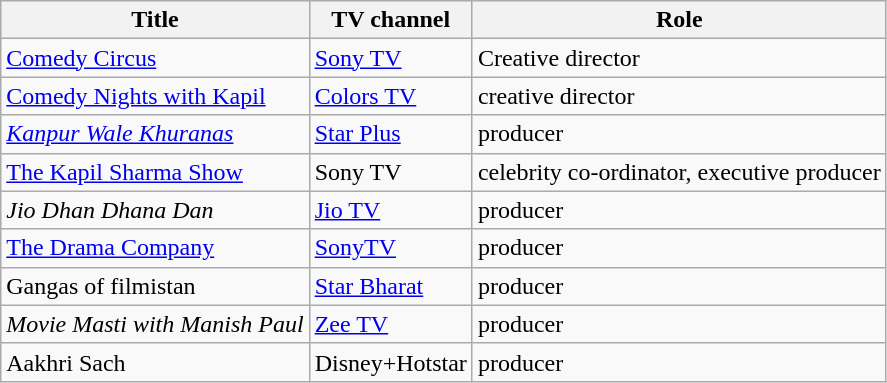<table class=wikitable>
<tr>
<th>Title</th>
<th>TV channel</th>
<th>Role</th>
</tr>
<tr>
<td><a href='#'>Comedy Circus</a></td>
<td><a href='#'>Sony TV</a></td>
<td>Creative director</td>
</tr>
<tr>
<td><a href='#'>Comedy Nights with Kapil</a></td>
<td><a href='#'>Colors TV</a></td>
<td>creative director </td>
</tr>
<tr>
<td><em><a href='#'>Kanpur Wale Khuranas</a></em></td>
<td><a href='#'>Star Plus</a></td>
<td>producer</td>
</tr>
<tr>
<td><a href='#'>The Kapil Sharma Show</a></td>
<td>Sony TV</td>
<td>celebrity co-ordinator, executive producer</td>
</tr>
<tr>
<td><em>Jio Dhan Dhana Dan</em></td>
<td><a href='#'>Jio TV</a></td>
<td>producer</td>
</tr>
<tr>
<td><a href='#'>The Drama Company</a></td>
<td><a href='#'>SonyTV</a></td>
<td>producer</td>
</tr>
<tr>
<td>Gangas of filmistan</td>
<td><a href='#'>Star Bharat</a></td>
<td>producer</td>
</tr>
<tr>
<td><em>Movie Masti with Manish Paul</em></td>
<td><a href='#'>Zee TV</a></td>
<td>producer</td>
</tr>
<tr>
<td>Aakhri Sach</td>
<td>Disney+Hotstar</td>
<td>producer</td>
</tr>
</table>
